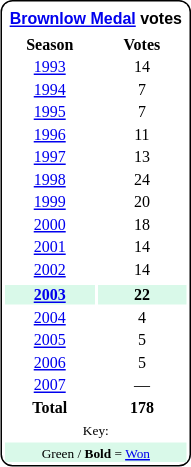<table style="margin-right:4px; margin-top:8px; float:right; border:1px #000 solid; border-radius:8px; background:#fff; font-family:Verdana; font-size:8pt; text-align:center;">
<tr style="background:#fff;">
<td colspan="2;" style="padding:3px; margin-bottom:-3px; margin-top:2px; font-family:Arial; "><strong><a href='#'>Brownlow Medal</a> votes</strong></td>
</tr>
<tr>
<th style="width:50%;">Season</th>
<th style="width:50%;">Votes</th>
</tr>
<tr>
<td><a href='#'>1993</a></td>
<td>14</td>
</tr>
<tr>
<td><a href='#'>1994</a></td>
<td>7</td>
</tr>
<tr>
<td><a href='#'>1995</a></td>
<td>7</td>
</tr>
<tr>
<td><a href='#'>1996</a></td>
<td>11</td>
</tr>
<tr>
<td><a href='#'>1997</a></td>
<td>13</td>
</tr>
<tr>
<td><a href='#'>1998</a></td>
<td>24</td>
</tr>
<tr>
<td><a href='#'>1999</a></td>
<td>20</td>
</tr>
<tr>
<td><a href='#'>2000</a></td>
<td>18</td>
</tr>
<tr>
<td><a href='#'>2001</a></td>
<td>14</td>
</tr>
<tr>
<td><a href='#'>2002</a></td>
<td>14</td>
</tr>
<tr>
</tr>
<tr style="background:#D9F9E9;">
<td><strong><a href='#'>2003</a></strong></td>
<td><strong>22</strong></td>
</tr>
<tr>
<td><a href='#'>2004</a></td>
<td>4</td>
</tr>
<tr>
<td><a href='#'>2005</a></td>
<td>5</td>
</tr>
<tr>
<td><a href='#'>2006</a></td>
<td>5</td>
</tr>
<tr>
<td><a href='#'>2007</a></td>
<td>—</td>
</tr>
<tr>
<td><strong>Total</strong></td>
<td><strong>178</strong></td>
</tr>
<tr>
<td colspan=2><small>Key:</small></td>
</tr>
<tr style="background:#d9f9e9; border:1px solid #aaa; width:2em;">
<td colspan=2><small>Green / <strong>Bold</strong> = <a href='#'>Won</a></small></td>
</tr>
</table>
